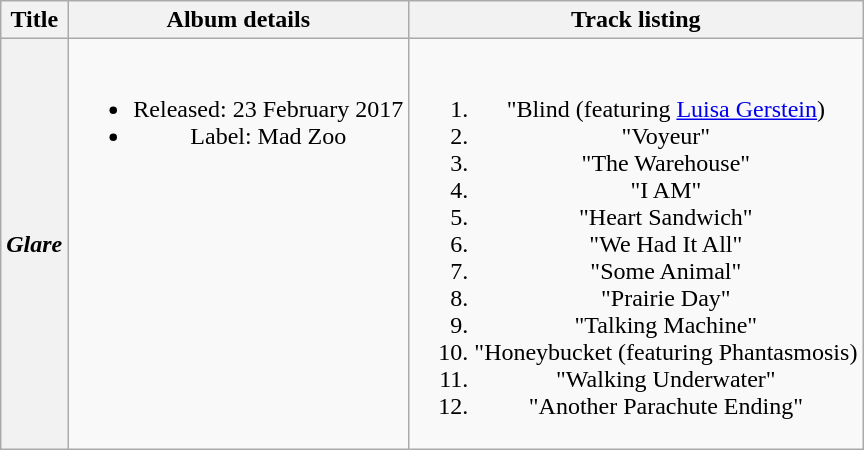<table class="wikitable plainrowheaders" style="text-align:center;">
<tr>
<th scope="col">Title</th>
<th scope="col">Album details</th>
<th scope="col">Track listing</th>
</tr>
<tr>
<th scope="row"><em>Glare</em></th>
<td valign="top"><br><ul><li>Released: 23 February 2017</li><li>Label: Mad Zoo</li></ul></td>
<td valign="top"><br><ol><li>"Blind (featuring <a href='#'>Luisa Gerstein</a>)</li><li>"Voyeur"</li><li>"The Warehouse"</li><li>"I AM"</li><li>"Heart Sandwich"</li><li>"We Had It All"</li><li>"Some Animal"</li><li>"Prairie Day"</li><li>"Talking Machine"</li><li>"Honeybucket (featuring Phantasmosis)</li><li>"Walking Underwater"</li><li>"Another Parachute Ending"</li></ol></td>
</tr>
</table>
